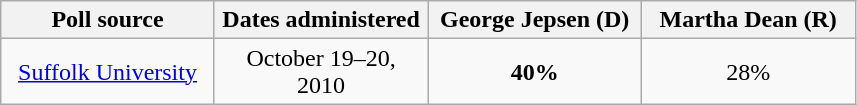<table class="wikitable"  style="text-align:center; text-align:center;">
<tr valign=bottom>
<th style="width:135px;">Poll source</th>
<th style="width:135px;">Dates administered</th>
<th style="width:135px;">George Jepsen (D)</th>
<th style="width:135px;">Martha Dean (R)</th>
</tr>
<tr>
<td><a href='#'>Suffolk University</a></td>
<td>October 19–20, 2010</td>
<td><strong>40%</strong></td>
<td>28%</td>
</tr>
</table>
